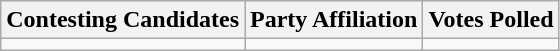<table class="wikitable sortable">
<tr>
<th>Contesting Candidates</th>
<th>Party Affiliation</th>
<th>Votes Polled</th>
</tr>
<tr>
<td></td>
<td></td>
<td></td>
</tr>
</table>
